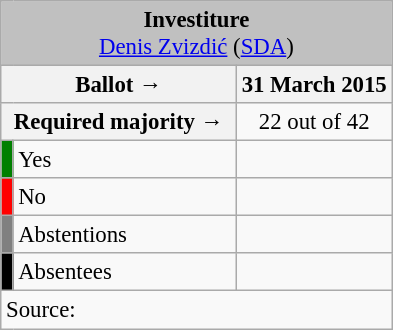<table class="wikitable" style="text-align:center; font-size:95%;">
<tr>
<td colspan="3" align="center" bgcolor="#C0C0C0"><strong>Investiture</strong> <br> <a href='#'>Denis Zvizdić</a> (<a href='#'>SDA</a>)</td>
</tr>
<tr>
<th colspan="2" width="150px">Ballot →</th>
<th>31 March 2015</th>
</tr>
<tr>
<th colspan="2">Required majority →</th>
<td>22 out of 42 </td>
</tr>
<tr>
<th width="1px" style="background:green;"></th>
<td align="left">Yes</td>
<td></td>
</tr>
<tr>
<th style="background:red;"></th>
<td align="left">No</td>
<td></td>
</tr>
<tr>
<th style="background:gray;"></th>
<td align="left">Abstentions</td>
<td></td>
</tr>
<tr>
<th style="background:black;"></th>
<td align="left">Absentees</td>
<td></td>
</tr>
<tr>
<td align="left" colspan="3">Source:</td>
</tr>
</table>
